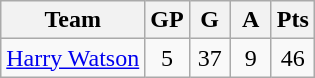<table class="wikitable">
<tr>
<th>Team</th>
<th width="20">GP</th>
<th width="20">G</th>
<th width="20">A</th>
<th width="20">Pts</th>
</tr>
<tr align=center>
<td align=left> <a href='#'>Harry Watson</a></td>
<td>5</td>
<td>37</td>
<td>9</td>
<td>46</td>
</tr>
</table>
